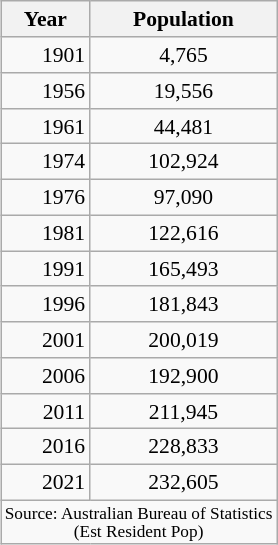<table class="wikitable" style="float:right; margin-left:.5em; font-size:90%;">
<tr>
<th>Year</th>
<th>Population</th>
</tr>
<tr>
<td style="text-align:right;">1901</td>
<td style="text-align:center;">4,765</td>
</tr>
<tr>
<td style="text-align:right;">1956</td>
<td style="text-align:center;">19,556</td>
</tr>
<tr>
<td style="text-align:right;">1961</td>
<td style="text-align:center;">44,481</td>
</tr>
<tr>
<td style="text-align:right;">1974</td>
<td style="text-align:center;">102,924</td>
</tr>
<tr>
<td style="text-align:right;">1976</td>
<td style="text-align:center;">97,090</td>
</tr>
<tr>
<td style="text-align:right;">1981</td>
<td style="text-align:center;">122,616</td>
</tr>
<tr>
<td style="text-align:right;">1991</td>
<td style="text-align:center;">165,493</td>
</tr>
<tr>
<td style="text-align:right;">1996</td>
<td style="text-align:center;">181,843</td>
</tr>
<tr>
<td style="text-align:right;">2001</td>
<td style="text-align:center;">200,019</td>
</tr>
<tr>
<td style="text-align:right;">2006</td>
<td style="text-align:center;">192,900</td>
</tr>
<tr>
<td style="text-align:right;">2011</td>
<td style="text-align:center;">211,945</td>
</tr>
<tr>
<td style="text-align:right;">2016</td>
<td style="text-align:center;">228,833</td>
</tr>
<tr>
<td style="text-align:right;">2021</td>
<td style="text-align:center;">232,605</td>
</tr>
<tr>
<td colspan="2"  style="font-size:80%; text-align:center;">Source: Australian Bureau of Statistics<br>(Est Resident Pop)</td>
</tr>
</table>
